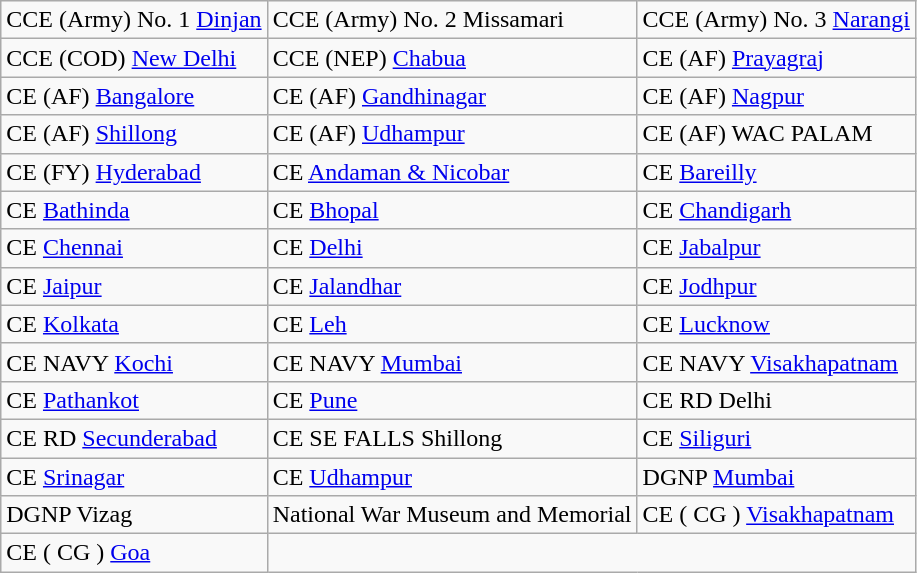<table class="wikitable">
<tr>
<td>CCE (Army) No. 1 <a href='#'>Dinjan</a></td>
<td>CCE (Army) No. 2 Missamari</td>
<td>CCE (Army) No. 3 <a href='#'>Narangi</a></td>
</tr>
<tr>
<td>CCE (COD) <a href='#'>New Delhi</a></td>
<td>CCE (NEP) <a href='#'>Chabua</a></td>
<td>CE (AF) <a href='#'>Prayagraj</a></td>
</tr>
<tr>
<td>CE (AF) <a href='#'>Bangalore</a></td>
<td>CE (AF) <a href='#'>Gandhinagar</a></td>
<td>CE (AF) <a href='#'>Nagpur</a></td>
</tr>
<tr>
<td>CE (AF) <a href='#'>Shillong</a></td>
<td>CE (AF) <a href='#'>Udhampur</a></td>
<td>CE (AF) WAC PALAM</td>
</tr>
<tr>
<td>CE (FY) <a href='#'>Hyderabad</a></td>
<td>CE <a href='#'>Andaman & Nicobar</a></td>
<td>CE <a href='#'>Bareilly</a></td>
</tr>
<tr>
<td>CE <a href='#'>Bathinda</a></td>
<td>CE <a href='#'>Bhopal</a></td>
<td>CE <a href='#'>Chandigarh</a></td>
</tr>
<tr>
<td>CE <a href='#'>Chennai</a></td>
<td>CE <a href='#'>Delhi</a></td>
<td>CE <a href='#'>Jabalpur</a></td>
</tr>
<tr>
<td>CE <a href='#'>Jaipur</a></td>
<td>CE <a href='#'>Jalandhar</a></td>
<td>CE <a href='#'>Jodhpur</a></td>
</tr>
<tr>
<td>CE <a href='#'>Kolkata</a></td>
<td>CE <a href='#'>Leh</a></td>
<td>CE <a href='#'>Lucknow</a></td>
</tr>
<tr>
<td>CE NAVY <a href='#'>Kochi</a></td>
<td>CE NAVY <a href='#'>Mumbai</a></td>
<td>CE NAVY <a href='#'>Visakhapatnam</a></td>
</tr>
<tr>
<td>CE <a href='#'>Pathankot</a></td>
<td>CE <a href='#'>Pune</a></td>
<td>CE RD Delhi</td>
</tr>
<tr>
<td>CE RD <a href='#'>Secunderabad</a></td>
<td>CE SE FALLS Shillong</td>
<td>CE <a href='#'>Siliguri</a></td>
</tr>
<tr>
<td>CE <a href='#'>Srinagar</a></td>
<td>CE <a href='#'>Udhampur</a></td>
<td>DGNP <a href='#'>Mumbai</a></td>
</tr>
<tr>
<td>DGNP Vizag</td>
<td>National War Museum and Memorial</td>
<td>CE ( CG ) <a href='#'>Visakhapatnam</a></td>
</tr>
<tr>
<td>CE ( CG ) <a href='#'>Goa</a></td>
</tr>
</table>
